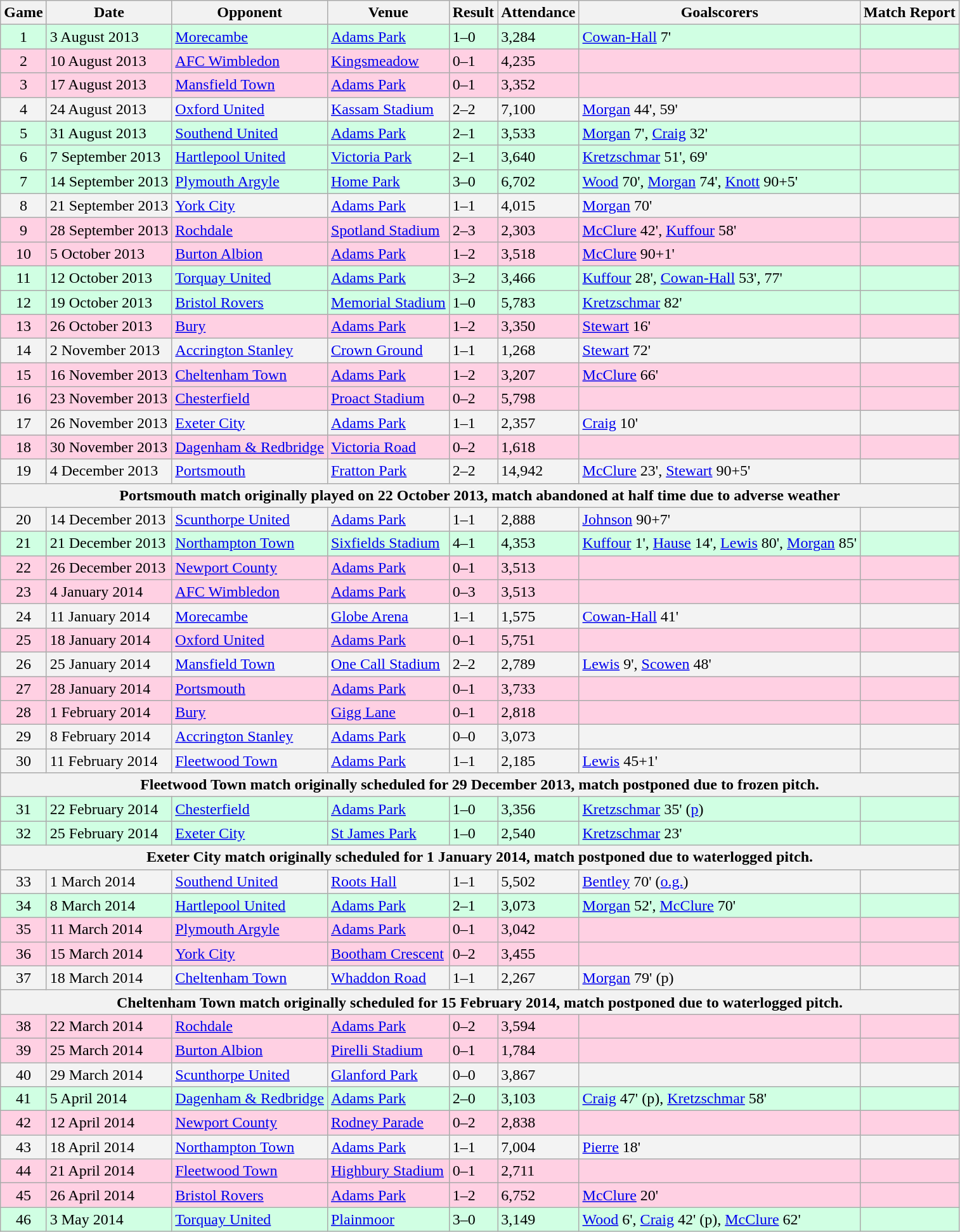<table class="wikitable">
<tr>
<th>Game</th>
<th>Date</th>
<th>Opponent</th>
<th>Venue</th>
<th>Result</th>
<th>Attendance</th>
<th>Goalscorers</th>
<th>Match Report</th>
</tr>
<tr style="background:#d0ffe3;">
<td style="text-align:center;">1</td>
<td>3 August 2013</td>
<td><a href='#'>Morecambe</a></td>
<td><a href='#'>Adams Park</a></td>
<td>1–0</td>
<td>3,284</td>
<td><a href='#'>Cowan-Hall</a> 7'</td>
<td></td>
</tr>
<tr style="background:#ffd0e3;">
<td style="text-align:center;">2</td>
<td>10 August 2013</td>
<td><a href='#'>AFC Wimbledon</a></td>
<td><a href='#'>Kingsmeadow</a></td>
<td>0–1</td>
<td>4,235</td>
<td></td>
<td></td>
</tr>
<tr style="background:#ffd0e3;">
<td style="text-align:center;">3</td>
<td>17 August 2013</td>
<td><a href='#'>Mansfield Town</a></td>
<td><a href='#'>Adams Park</a></td>
<td>0–1</td>
<td>3,352</td>
<td></td>
<td></td>
</tr>
<tr style="background:#f3f3f3;">
<td style="text-align:center;">4</td>
<td>24 August 2013</td>
<td><a href='#'>Oxford United</a></td>
<td><a href='#'>Kassam Stadium</a></td>
<td>2–2</td>
<td>7,100</td>
<td><a href='#'>Morgan</a> 44', 59'</td>
<td></td>
</tr>
<tr style="background:#d0ffe3;">
<td style="text-align:center;">5</td>
<td>31 August 2013</td>
<td><a href='#'>Southend United</a></td>
<td><a href='#'>Adams Park</a></td>
<td>2–1</td>
<td>3,533</td>
<td><a href='#'>Morgan</a> 7', <a href='#'>Craig</a> 32'</td>
<td></td>
</tr>
<tr style="background:#d0ffe3;">
<td style="text-align:center;">6</td>
<td>7 September 2013</td>
<td><a href='#'>Hartlepool United</a></td>
<td><a href='#'>Victoria Park</a></td>
<td>2–1</td>
<td>3,640</td>
<td><a href='#'>Kretzschmar</a> 51', 69'</td>
<td></td>
</tr>
<tr style="background:#d0ffe3;">
<td style="text-align:center;">7</td>
<td>14 September 2013</td>
<td><a href='#'>Plymouth Argyle</a></td>
<td><a href='#'>Home Park</a></td>
<td>3–0</td>
<td>6,702</td>
<td><a href='#'>Wood</a> 70', <a href='#'>Morgan</a> 74', <a href='#'>Knott</a> 90+5'</td>
<td></td>
</tr>
<tr style="background:#f3f3f3;">
<td style="text-align:center;">8</td>
<td>21 September 2013</td>
<td><a href='#'>York City</a></td>
<td><a href='#'>Adams Park</a></td>
<td>1–1</td>
<td>4,015</td>
<td><a href='#'>Morgan</a> 70'</td>
<td></td>
</tr>
<tr style="background:#ffd0e3;">
<td style="text-align:center;">9</td>
<td>28 September 2013</td>
<td><a href='#'>Rochdale</a></td>
<td><a href='#'>Spotland Stadium</a></td>
<td>2–3</td>
<td>2,303</td>
<td><a href='#'>McClure</a> 42', <a href='#'>Kuffour</a> 58'</td>
<td></td>
</tr>
<tr style="background:#ffd0e3;">
<td style="text-align:center;">10</td>
<td>5 October 2013</td>
<td><a href='#'>Burton Albion</a></td>
<td><a href='#'>Adams Park</a></td>
<td>1–2</td>
<td>3,518</td>
<td><a href='#'>McClure</a> 90+1'</td>
<td></td>
</tr>
<tr style="background:#d0ffe3;">
<td style="text-align:center;">11</td>
<td>12 October 2013</td>
<td><a href='#'>Torquay United</a></td>
<td><a href='#'>Adams Park</a></td>
<td>3–2</td>
<td>3,466</td>
<td><a href='#'>Kuffour</a> 28', <a href='#'>Cowan-Hall</a> 53', 77'</td>
<td></td>
</tr>
<tr style="background:#d0ffe3;">
<td style="text-align:center;">12</td>
<td>19 October 2013</td>
<td><a href='#'>Bristol Rovers</a></td>
<td><a href='#'>Memorial Stadium</a></td>
<td>1–0</td>
<td>5,783</td>
<td><a href='#'>Kretzschmar</a> 82'</td>
<td></td>
</tr>
<tr style="background:#ffd0e3;">
<td style="text-align:center;">13</td>
<td>26 October 2013</td>
<td><a href='#'>Bury</a></td>
<td><a href='#'>Adams Park</a></td>
<td>1–2</td>
<td>3,350</td>
<td><a href='#'>Stewart</a> 16'</td>
<td></td>
</tr>
<tr style="background:#f3f3f3;">
<td style="text-align:center;">14</td>
<td>2 November 2013</td>
<td><a href='#'>Accrington Stanley</a></td>
<td><a href='#'>Crown Ground</a></td>
<td>1–1</td>
<td>1,268</td>
<td><a href='#'>Stewart</a> 72'</td>
<td></td>
</tr>
<tr style="background:#ffd0e3;">
<td style="text-align:center;">15</td>
<td>16 November 2013</td>
<td><a href='#'>Cheltenham Town</a></td>
<td><a href='#'>Adams Park</a></td>
<td>1–2</td>
<td>3,207</td>
<td><a href='#'>McClure</a> 66'</td>
<td></td>
</tr>
<tr style="background:#ffd0e3;">
<td style="text-align:center;">16</td>
<td>23 November 2013</td>
<td><a href='#'>Chesterfield</a></td>
<td><a href='#'>Proact Stadium</a></td>
<td>0–2</td>
<td>5,798</td>
<td></td>
<td></td>
</tr>
<tr style="background:#f3f3f3;">
<td style="text-align:center;">17</td>
<td>26 November 2013</td>
<td><a href='#'>Exeter City</a></td>
<td><a href='#'>Adams Park</a></td>
<td>1–1</td>
<td>2,357</td>
<td><a href='#'>Craig</a> 10'</td>
<td></td>
</tr>
<tr style="background:#ffd0e3;">
<td style="text-align:center;">18</td>
<td>30 November 2013</td>
<td><a href='#'>Dagenham & Redbridge</a></td>
<td><a href='#'>Victoria Road</a></td>
<td>0–2</td>
<td>1,618</td>
<td></td>
<td></td>
</tr>
<tr style="background:#f3f3f3;">
<td style="text-align:center;">19</td>
<td>4 December 2013</td>
<td><a href='#'>Portsmouth</a></td>
<td><a href='#'>Fratton Park</a></td>
<td>2–2</td>
<td>14,942</td>
<td><a href='#'>McClure</a> 23', <a href='#'>Stewart</a> 90+5'</td>
<td></td>
</tr>
<tr>
<th colspan="8">Portsmouth match originally played on 22 October 2013, match abandoned at half time due to adverse weather</th>
</tr>
<tr style="background:#f3f3f3;">
<td style="text-align:center;">20</td>
<td>14 December 2013</td>
<td><a href='#'>Scunthorpe United</a></td>
<td><a href='#'>Adams Park</a></td>
<td>1–1</td>
<td>2,888</td>
<td><a href='#'>Johnson</a> 90+7'</td>
<td></td>
</tr>
<tr style="background:#d0ffe3;">
<td style="text-align:center;">21</td>
<td>21 December 2013</td>
<td><a href='#'>Northampton Town</a></td>
<td><a href='#'>Sixfields Stadium</a></td>
<td>4–1</td>
<td>4,353</td>
<td><a href='#'>Kuffour</a> 1', <a href='#'>Hause</a> 14', <a href='#'>Lewis</a> 80', <a href='#'>Morgan</a> 85'</td>
<td></td>
</tr>
<tr style="background:#ffd0e3;">
<td style="text-align:center;">22</td>
<td>26 December 2013</td>
<td><a href='#'>Newport County</a></td>
<td><a href='#'>Adams Park</a></td>
<td>0–1</td>
<td>3,513</td>
<td></td>
<td></td>
</tr>
<tr style="background:#ffd0e3;">
<td style="text-align:center;">23</td>
<td>4 January 2014</td>
<td><a href='#'>AFC Wimbledon</a></td>
<td><a href='#'>Adams Park</a></td>
<td>0–3</td>
<td>3,513</td>
<td></td>
<td></td>
</tr>
<tr style="background:#f3f3f3;">
<td style="text-align:center;">24</td>
<td>11 January 2014</td>
<td><a href='#'>Morecambe</a></td>
<td><a href='#'>Globe Arena</a></td>
<td>1–1</td>
<td>1,575</td>
<td><a href='#'>Cowan-Hall</a> 41'</td>
<td></td>
</tr>
<tr style="background:#ffd0e3;">
<td style="text-align:center;">25</td>
<td>18 January 2014</td>
<td><a href='#'>Oxford United</a></td>
<td><a href='#'>Adams Park</a></td>
<td>0–1</td>
<td>5,751</td>
<td></td>
<td></td>
</tr>
<tr style="background:#f3f3f3;">
<td style="text-align:center;">26</td>
<td>25 January 2014</td>
<td><a href='#'>Mansfield Town</a></td>
<td><a href='#'>One Call Stadium</a></td>
<td>2–2</td>
<td>2,789</td>
<td><a href='#'>Lewis</a> 9', <a href='#'>Scowen</a> 48'</td>
<td></td>
</tr>
<tr style="background:#ffd0e3;">
<td style="text-align:center;">27</td>
<td>28 January 2014</td>
<td><a href='#'>Portsmouth</a></td>
<td><a href='#'>Adams Park</a></td>
<td>0–1</td>
<td>3,733</td>
<td></td>
<td></td>
</tr>
<tr style="background:#ffd0e3;">
<td style="text-align:center;">28</td>
<td>1 February 2014</td>
<td><a href='#'>Bury</a></td>
<td><a href='#'>Gigg Lane</a></td>
<td>0–1</td>
<td>2,818</td>
<td></td>
<td></td>
</tr>
<tr style="background:#f3f3f3;">
<td style="text-align:center;">29</td>
<td>8 February 2014</td>
<td><a href='#'>Accrington Stanley</a></td>
<td><a href='#'>Adams Park</a></td>
<td>0–0</td>
<td>3,073</td>
<td></td>
<td></td>
</tr>
<tr style="background:#f3f3f3;">
<td style="text-align:center;">30</td>
<td>11 February 2014</td>
<td><a href='#'>Fleetwood Town</a></td>
<td><a href='#'>Adams Park</a></td>
<td>1–1</td>
<td>2,185</td>
<td><a href='#'>Lewis</a> 45+1'</td>
<td></td>
</tr>
<tr>
<th colspan="8">Fleetwood Town match originally scheduled for 29 December 2013, match postponed due to frozen pitch.</th>
</tr>
<tr style="background:#d0ffe3;">
<td style="text-align:center;">31</td>
<td>22 February 2014</td>
<td><a href='#'>Chesterfield</a></td>
<td><a href='#'>Adams Park</a></td>
<td>1–0</td>
<td>3,356</td>
<td><a href='#'>Kretzschmar</a> 35' (<a href='#'>p</a>)</td>
<td></td>
</tr>
<tr style="background:#d0ffe3;">
<td style="text-align:center;">32</td>
<td>25 February 2014</td>
<td><a href='#'>Exeter City</a></td>
<td><a href='#'>St James Park</a></td>
<td>1–0</td>
<td>2,540</td>
<td><a href='#'>Kretzschmar</a> 23'</td>
<td></td>
</tr>
<tr>
<th colspan="8">Exeter City match originally scheduled for 1 January 2014, match postponed due to waterlogged pitch.</th>
</tr>
<tr style="background:#f3f3f3;">
<td style="text-align:center;">33</td>
<td>1 March 2014</td>
<td><a href='#'>Southend United</a></td>
<td><a href='#'>Roots Hall</a></td>
<td>1–1</td>
<td>5,502</td>
<td><a href='#'>Bentley</a> 70' (<a href='#'>o.g.</a>)</td>
<td></td>
</tr>
<tr style="background:#d0ffe3;">
<td style="text-align:center;">34</td>
<td>8 March 2014</td>
<td><a href='#'>Hartlepool United</a></td>
<td><a href='#'>Adams Park</a></td>
<td>2–1</td>
<td>3,073</td>
<td><a href='#'>Morgan</a> 52', <a href='#'>McClure</a> 70'</td>
<td></td>
</tr>
<tr style="background:#ffd0e3;">
<td style="text-align:center;">35</td>
<td>11 March 2014</td>
<td><a href='#'>Plymouth Argyle</a></td>
<td><a href='#'>Adams Park</a></td>
<td>0–1</td>
<td>3,042</td>
<td></td>
<td></td>
</tr>
<tr style="background:#ffd0e3;">
<td style="text-align:center;">36</td>
<td>15 March 2014</td>
<td><a href='#'>York City</a></td>
<td><a href='#'>Bootham Crescent</a></td>
<td>0–2</td>
<td>3,455</td>
<td></td>
<td></td>
</tr>
<tr style="background:#f3f3f3;">
<td style="text-align:center;">37</td>
<td>18 March 2014</td>
<td><a href='#'>Cheltenham Town</a></td>
<td><a href='#'>Whaddon Road</a></td>
<td>1–1</td>
<td>2,267</td>
<td><a href='#'>Morgan</a> 79' (p)</td>
<td></td>
</tr>
<tr>
<th colspan="8">Cheltenham Town match originally scheduled for 15 February 2014, match postponed due to waterlogged pitch.</th>
</tr>
<tr style="background:#ffd0e3;">
<td style="text-align:center;">38</td>
<td>22 March 2014</td>
<td><a href='#'>Rochdale</a></td>
<td><a href='#'>Adams Park</a></td>
<td>0–2</td>
<td>3,594</td>
<td></td>
<td></td>
</tr>
<tr style="background:#ffd0e3;">
<td style="text-align:center;">39</td>
<td>25 March 2014</td>
<td><a href='#'>Burton Albion</a></td>
<td><a href='#'>Pirelli Stadium</a></td>
<td>0–1</td>
<td>1,784</td>
<td></td>
<td></td>
</tr>
<tr style="background:#f3f3f3;">
<td style="text-align:center;">40</td>
<td>29 March 2014</td>
<td><a href='#'>Scunthorpe United</a></td>
<td><a href='#'>Glanford Park</a></td>
<td>0–0</td>
<td>3,867</td>
<td></td>
<td></td>
</tr>
<tr style="background:#d0ffe3;">
<td style="text-align:center;">41</td>
<td>5 April 2014</td>
<td><a href='#'>Dagenham & Redbridge</a></td>
<td><a href='#'>Adams Park</a></td>
<td>2–0</td>
<td>3,103</td>
<td><a href='#'>Craig</a> 47' (p), <a href='#'>Kretzschmar</a> 58'</td>
<td></td>
</tr>
<tr style="background:#ffd0e3;">
<td style="text-align:center;">42</td>
<td>12 April 2014</td>
<td><a href='#'>Newport County</a></td>
<td><a href='#'>Rodney Parade</a></td>
<td>0–2</td>
<td>2,838</td>
<td></td>
<td></td>
</tr>
<tr style="background:#f3f3f3;">
<td style="text-align:center;">43</td>
<td>18 April 2014</td>
<td><a href='#'>Northampton Town</a></td>
<td><a href='#'>Adams Park</a></td>
<td>1–1</td>
<td>7,004</td>
<td><a href='#'>Pierre</a> 18'</td>
<td></td>
</tr>
<tr style="background:#ffd0e3;">
<td style="text-align:center;">44</td>
<td>21 April 2014</td>
<td><a href='#'>Fleetwood Town</a></td>
<td><a href='#'>Highbury Stadium</a></td>
<td>0–1</td>
<td>2,711</td>
<td></td>
<td></td>
</tr>
<tr style="background:#ffd0e3;">
<td style="text-align:center;">45</td>
<td>26 April 2014</td>
<td><a href='#'>Bristol Rovers</a></td>
<td><a href='#'>Adams Park</a></td>
<td>1–2</td>
<td>6,752</td>
<td><a href='#'>McClure</a> 20'</td>
<td></td>
</tr>
<tr style="background:#d0ffe3;">
<td style="text-align:center;">46</td>
<td>3 May 2014</td>
<td><a href='#'>Torquay United</a></td>
<td><a href='#'>Plainmoor</a></td>
<td>3–0</td>
<td>3,149</td>
<td><a href='#'>Wood</a> 6', <a href='#'>Craig</a> 42' (p), <a href='#'>McClure</a> 62'</td>
<td></td>
</tr>
</table>
